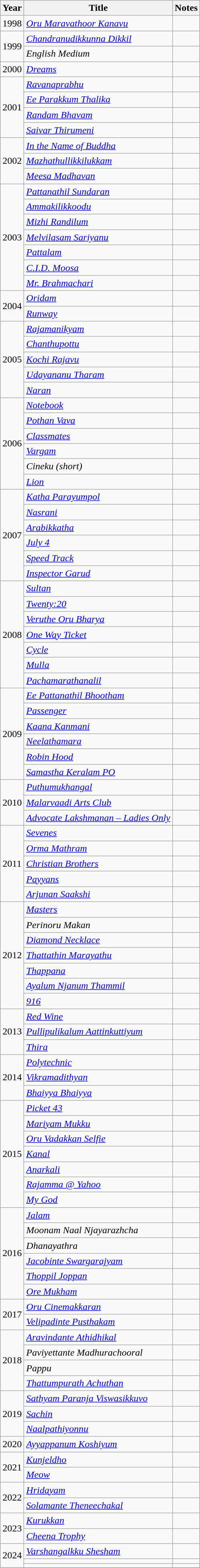<table class="wikitable sortable">
<tr>
<th>Year</th>
<th>Title</th>
<th class="unsortable">Notes</th>
</tr>
<tr>
<td>1998</td>
<td><em><a href='#'>Oru Maravathoor Kanavu</a></em></td>
<td></td>
</tr>
<tr>
<td rowspan=2>1999</td>
<td><em><a href='#'>Chandranudikkunna Dikkil</a></em></td>
<td></td>
</tr>
<tr>
<td><em>English Medium</em></td>
<td></td>
</tr>
<tr>
<td>2000</td>
<td><em><a href='#'>Dreams</a></em></td>
<td></td>
</tr>
<tr>
<td rowspan=4>2001</td>
<td><em><a href='#'>Ravanaprabhu</a></em></td>
<td></td>
</tr>
<tr>
<td><em><a href='#'>Ee Parakkum Thalika</a></em></td>
<td></td>
</tr>
<tr>
<td><em><a href='#'>Randam Bhavam</a></em></td>
<td></td>
</tr>
<tr>
<td><em><a href='#'>Saivar Thirumeni</a></em></td>
<td></td>
</tr>
<tr>
<td rowspan=3>2002</td>
<td><em><a href='#'>In the Name of Buddha</a></em></td>
<td></td>
</tr>
<tr>
<td><em><a href='#'>Mazhathullikkilukkam</a></em></td>
<td></td>
</tr>
<tr>
<td><em><a href='#'>Meesa Madhavan</a></em></td>
<td></td>
</tr>
<tr>
<td rowspan=7>2003</td>
<td><em><a href='#'>Pattanathil Sundaran</a></em></td>
<td></td>
</tr>
<tr>
<td><em><a href='#'>Ammakilikkoodu</a></em></td>
<td></td>
</tr>
<tr>
<td><em><a href='#'>Mizhi Randilum</a></em></td>
<td></td>
</tr>
<tr>
<td><em><a href='#'>Melvilasam Sariyanu</a></em></td>
<td></td>
</tr>
<tr>
<td><em><a href='#'>Pattalam</a></em></td>
<td></td>
</tr>
<tr>
<td><em><a href='#'>C.I.D. Moosa</a></em></td>
<td></td>
</tr>
<tr>
<td><em><a href='#'>Mr. Brahmachari</a></em></td>
<td></td>
</tr>
<tr>
<td rowspan=2>2004</td>
<td><em><a href='#'>Oridam</a></em></td>
<td></td>
</tr>
<tr>
<td><em><a href='#'>Runway</a></em></td>
<td></td>
</tr>
<tr>
<td rowspan=5>2005</td>
<td><em><a href='#'>Rajamanikyam</a></em></td>
<td></td>
</tr>
<tr>
<td><em><a href='#'>Chanthupottu</a></em></td>
<td></td>
</tr>
<tr>
<td><em><a href='#'>Kochi Rajavu</a></em></td>
<td></td>
</tr>
<tr>
<td><em><a href='#'>Udayananu Tharam</a></em></td>
<td></td>
</tr>
<tr>
<td><em><a href='#'>Naran</a></em></td>
<td></td>
</tr>
<tr>
<td rowspan=6>2006</td>
<td><em><a href='#'>Notebook</a></em></td>
<td></td>
</tr>
<tr>
<td><em><a href='#'>Pothan Vava</a></em></td>
<td></td>
</tr>
<tr>
<td><em><a href='#'>Classmates</a></em></td>
<td></td>
</tr>
<tr>
<td><em><a href='#'>Vargam</a></em></td>
<td></td>
</tr>
<tr>
<td><em>Cineku (short)</em></td>
<td></td>
</tr>
<tr>
<td><em><a href='#'>Lion</a></em></td>
<td></td>
</tr>
<tr>
<td rowspan=6>2007</td>
<td><em><a href='#'>Katha Parayumpol</a></em></td>
<td></td>
</tr>
<tr>
<td><em><a href='#'>Nasrani</a></em></td>
<td></td>
</tr>
<tr>
<td><em><a href='#'>Arabikkatha</a></em></td>
<td></td>
</tr>
<tr>
<td><em><a href='#'>July 4</a></em></td>
<td></td>
</tr>
<tr>
<td><em><a href='#'>Speed Track</a></em></td>
<td></td>
</tr>
<tr>
<td><em><a href='#'>Inspector Garud</a></em></td>
<td></td>
</tr>
<tr>
<td rowspan=7>2008</td>
<td><em><a href='#'>Sultan</a></em></td>
<td></td>
</tr>
<tr>
<td><em><a href='#'>Twenty:20</a></em></td>
<td></td>
</tr>
<tr>
<td><em><a href='#'>Veruthe Oru Bharya</a></em></td>
<td></td>
</tr>
<tr>
<td><em><a href='#'>One Way Ticket</a></em></td>
<td></td>
</tr>
<tr>
<td><em><a href='#'>Cycle</a></em></td>
<td></td>
</tr>
<tr>
<td><em><a href='#'>Mulla</a></em></td>
<td></td>
</tr>
<tr>
<td><em><a href='#'>Pachamarathanalil</a></em></td>
<td></td>
</tr>
<tr>
<td rowspan=6>2009</td>
<td><em><a href='#'>Ee Pattanathil Bhootham</a></em></td>
<td></td>
</tr>
<tr>
<td><em><a href='#'>Passenger</a></em></td>
<td></td>
</tr>
<tr>
<td><em><a href='#'>Kaana Kanmani</a></em></td>
<td></td>
</tr>
<tr>
<td><em><a href='#'>Neelathamara</a></em></td>
<td></td>
</tr>
<tr>
<td><em><a href='#'>Robin Hood</a></em></td>
<td></td>
</tr>
<tr>
<td><em><a href='#'>Samastha Keralam PO</a></em></td>
<td></td>
</tr>
<tr>
<td rowspan=3>2010</td>
<td><em><a href='#'>Puthumukhangal</a></em></td>
</tr>
<tr>
<td><em><a href='#'>Malarvaadi Arts Club</a></em></td>
<td></td>
</tr>
<tr>
<td><em><a href='#'>Advocate Lakshmanan – Ladies Only</a></em></td>
<td></td>
</tr>
<tr>
<td rowspan=5>2011</td>
<td><em><a href='#'>Sevenes</a></em></td>
</tr>
<tr>
<td><em><a href='#'>Orma Mathram</a></em></td>
<td></td>
</tr>
<tr>
<td><em><a href='#'>Christian Brothers</a></em></td>
<td></td>
</tr>
<tr>
<td><em><a href='#'>Payyans</a></em></td>
<td></td>
</tr>
<tr>
<td><em><a href='#'>Arjunan Saakshi</a></em></td>
<td></td>
</tr>
<tr>
<td rowspan=7>2012</td>
<td><em><a href='#'>Masters</a></em></td>
</tr>
<tr>
<td><em>Perinoru Makan</em></td>
<td></td>
</tr>
<tr>
<td><em><a href='#'>Diamond Necklace</a></em></td>
<td></td>
</tr>
<tr>
<td><em><a href='#'>Thattathin Marayathu</a></em></td>
<td></td>
</tr>
<tr>
<td><em><a href='#'>Thappana</a></em></td>
<td></td>
</tr>
<tr>
<td><em><a href='#'>Ayalum Njanum Thammil</a></em></td>
<td></td>
</tr>
<tr>
<td><em><a href='#'>916</a></em></td>
<td></td>
</tr>
<tr>
<td rowspan=3>2013</td>
<td><em><a href='#'>Red Wine</a></em></td>
</tr>
<tr>
<td><em><a href='#'>Pullipulikalum Aattinkuttiyum</a></em></td>
<td></td>
</tr>
<tr>
<td><em><a href='#'>Thira</a></em></td>
<td></td>
</tr>
<tr>
<td rowspan=3>2014</td>
<td><em><a href='#'>Polytechnic</a></em></td>
</tr>
<tr>
<td><em><a href='#'>Vikramadithyan</a></em></td>
<td></td>
</tr>
<tr>
<td><em><a href='#'>Bhaiyya Bhaiyya</a></em></td>
<td></td>
</tr>
<tr>
<td rowspan=7>2015</td>
<td><em><a href='#'>Picket 43</a></em></td>
</tr>
<tr>
<td><em><a href='#'>Mariyam Mukku</a></em></td>
<td></td>
</tr>
<tr>
<td><em><a href='#'>Oru Vadakkan Selfie</a></em></td>
<td></td>
</tr>
<tr>
<td><em><a href='#'>Kanal</a></em></td>
<td></td>
</tr>
<tr>
<td><em><a href='#'>Anarkali</a></em></td>
<td></td>
</tr>
<tr>
<td><em><a href='#'>Rajamma @ Yahoo</a></em></td>
<td></td>
</tr>
<tr>
<td><em><a href='#'>My God</a></em></td>
<td></td>
</tr>
<tr>
<td rowspan=6>2016</td>
<td><em><a href='#'>Jalam</a></em></td>
</tr>
<tr>
<td><em>Moonam Naal Njayarazhcha</em></td>
<td></td>
</tr>
<tr>
<td><em>Dhanayathra</em></td>
<td></td>
</tr>
<tr>
<td><em><a href='#'>Jacobinte Swargarajyam</a></em></td>
<td></td>
</tr>
<tr>
<td><em><a href='#'>Thoppil Joppan</a></em></td>
<td></td>
</tr>
<tr>
<td><em><a href='#'>Ore Mukham</a></em></td>
<td></td>
</tr>
<tr>
<td rowspan=2>2017</td>
<td><em><a href='#'>Oru Cinemakkaran</a></em></td>
</tr>
<tr>
<td><em><a href='#'>Velipadinte Pusthakam</a></em></td>
<td></td>
</tr>
<tr>
<td rowspan=4>2018</td>
<td><em><a href='#'>Aravindante Athidhikal</a></em></td>
</tr>
<tr>
<td><em>Paviyettante Madhurachooral</em></td>
<td></td>
</tr>
<tr>
<td><em>Pappu</em></td>
<td></td>
</tr>
<tr>
<td><em><a href='#'>Thattumpurath Achuthan</a></em></td>
<td></td>
</tr>
<tr>
<td rowspan=3>2019</td>
<td><em><a href='#'>Sathyam Paranja Viswasikkuvo</a></em></td>
</tr>
<tr>
<td><em><a href='#'>Sachin</a></em></td>
<td></td>
</tr>
<tr>
<td><em><a href='#'>Naalpathiyonnu</a></em></td>
<td></td>
</tr>
<tr>
<td>2020</td>
<td><em><a href='#'>Ayyappanum Koshiyum</a></em></td>
<td></td>
</tr>
<tr>
<td rowspan=2>2021</td>
<td><em><a href='#'>Kunjeldho</a></em></td>
<td></td>
</tr>
<tr>
<td><em><a href='#'>Meow</a></em></td>
<td></td>
</tr>
<tr>
<td rowspan=2>2022</td>
<td><em><a href='#'>Hridayam</a></em></td>
<td></td>
</tr>
<tr>
<td><em><a href='#'>Solamante Theneechakal</a></em></td>
<td></td>
</tr>
<tr>
<td rowspan=2>2023</td>
<td><em><a href='#'>Kurukkan</a></em></td>
<td></td>
</tr>
<tr>
<td><em><a href='#'>Cheena Trophy</a></em></td>
<td></td>
</tr>
<tr>
<td rowspan=3>2024</td>
<td><em><a href='#'>Varshangalkku Shesham</a></em></td>
<td></td>
</tr>
<tr>
<td></td>
<td></td>
</tr>
<tr>
<td></td>
<td></td>
</tr>
<tr>
</tr>
</table>
